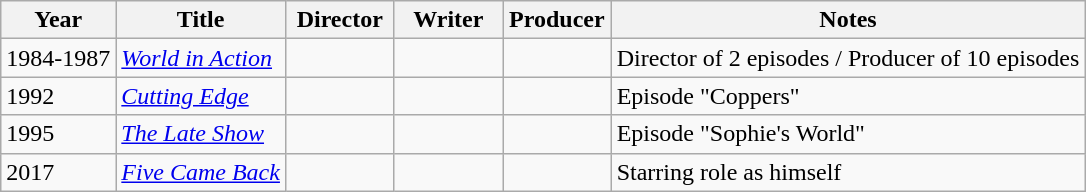<table class="wikitable">
<tr>
<th>Year</th>
<th>Title</th>
<th width="65">Director</th>
<th width="65">Writer</th>
<th width="65">Producer</th>
<th>Notes</th>
</tr>
<tr>
<td>1984-1987</td>
<td><em><a href='#'>World in Action</a></em></td>
<td></td>
<td></td>
<td></td>
<td>Director of 2 episodes / Producer of 10 episodes</td>
</tr>
<tr>
<td>1992</td>
<td><em><a href='#'>Cutting Edge</a></em></td>
<td></td>
<td></td>
<td></td>
<td>Episode "Coppers"</td>
</tr>
<tr>
<td>1995</td>
<td><em><a href='#'>The Late Show</a></em></td>
<td></td>
<td></td>
<td></td>
<td>Episode "Sophie's World"</td>
</tr>
<tr>
<td>2017</td>
<td><em><a href='#'>Five Came Back</a></em></td>
<td></td>
<td></td>
<td></td>
<td>Starring role as himself</td>
</tr>
</table>
